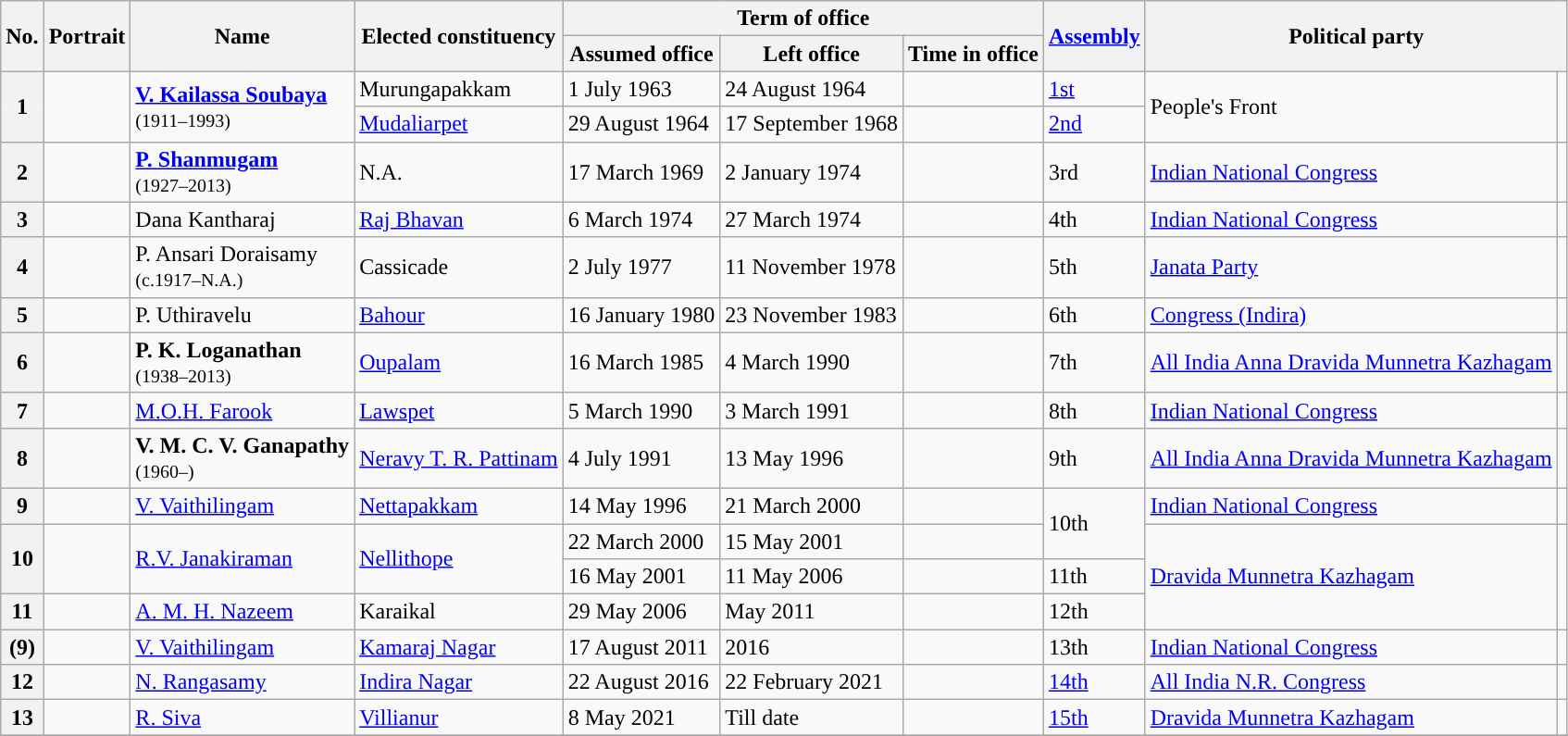<table class="wikitable sortable">
<tr>
<th rowspan="2">No.</th>
<th rowspan="2">Portrait</th>
<th rowspan="2">Name<br><small></small></th>
<th rowspan="2">Elected constituency</th>
<th colspan="3">Term of office</th>
<th rowspan="2"><a href='#'>Assembly</a><br></th>
<th rowspan="2" colspan="2">Political party</th>
</tr>
<tr>
<th>Assumed office</th>
<th>Left office</th>
<th>Time in office</th>
</tr>
<tr>
<th rowspan=2>1</th>
<td rowspan=2></td>
<td rowspan=2><strong><a href='#'>V. Kailassa Soubaya</a></strong><br><small>(1911–1993)</small></td>
<td>Murungapakkam</td>
<td>1 July 1963</td>
<td>24 August 1964</td>
<td></td>
<td><a href='#'>1st</a><br></td>
<td rowspan = "2">People's Front</td>
<td rowspan="2" style="background:"></td>
</tr>
<tr>
<td><a href='#'>Mudaliarpet</a></td>
<td>29 August 1964</td>
<td>17 September 1968</td>
<td></td>
<td><a href='#'>2nd</a><br></td>
</tr>
<tr>
<th>2</th>
<td></td>
<td><strong><a href='#'>P. Shanmugam</a></strong><br><small>(1927–2013)</small></td>
<td>N.A.</td>
<td>17 March 1969</td>
<td>2 January 1974</td>
<td></td>
<td>3rd<br></td>
<td><a href='#'>Indian National Congress</a></td>
<td style="background:"></td>
</tr>
<tr>
<th>3</th>
<td></td>
<td>Dana Kantharaj</td>
<td><a href='#'>Raj Bhavan</a></td>
<td>6 March 1974</td>
<td>27 March 1974</td>
<td></td>
<td>4th<br></td>
<td><a href='#'>Indian National Congress</a></td>
<td style="background:"></td>
</tr>
<tr>
<th>4</th>
<td></td>
<td>P. Ansari Doraisamy<br><small>(c.1917–N.A.)</small></td>
<td>Cassicade</td>
<td>2 July 1977</td>
<td>11 November 1978</td>
<td></td>
<td>5th<br></td>
<td><a href='#'>Janata Party</a></td>
<td style="background:"></td>
</tr>
<tr>
<th>5</th>
<td></td>
<td>P. Uthiravelu</td>
<td><a href='#'>Bahour</a></td>
<td>16 January 1980</td>
<td>23 November 1983</td>
<td></td>
<td>6th<br></td>
<td><a href='#'>Congress (Indira)</a></td>
<td style="background:"></td>
</tr>
<tr>
<th>6</th>
<td></td>
<td><strong>P. K. Loganathan</strong><br><small>(1938–2013)</small></td>
<td><a href='#'>Oupalam</a></td>
<td>16 March 1985</td>
<td>4 March 1990</td>
<td></td>
<td>7th<br></td>
<td><a href='#'>All India Anna Dravida Munnetra Kazhagam</a></td>
<td style="background:"></td>
</tr>
<tr>
<th>7</th>
<td></td>
<td><a href='#'>M.O.H. Farook </a></td>
<td><a href='#'>Lawspet</a></td>
<td>5 March 1990</td>
<td>3 March 1991</td>
<td></td>
<td>8th<br></td>
<td><a href='#'>Indian National Congress</a></td>
<td style="background:"></td>
</tr>
<tr>
<th>8</th>
<td></td>
<td><strong>V. M. C. V. Ganapathy</strong><br><small>(1960–)</small></td>
<td><a href='#'>Neravy T. R. Pattinam</a></td>
<td>4 July 1991</td>
<td>13 May 1996</td>
<td></td>
<td>9th<br></td>
<td><a href='#'>All India Anna Dravida Munnetra Kazhagam</a></td>
<td style="background:"></td>
</tr>
<tr>
<th>9</th>
<td></td>
<td><a href='#'>V. Vaithilingam</a></td>
<td><a href='#'>Nettapakkam</a></td>
<td>14 May 1996</td>
<td>21 March 2000</td>
<td></td>
<td rowspan = "2">10th<br></td>
<td><a href='#'>Indian National Congress</a></td>
<td style="background:"></td>
</tr>
<tr>
<th rowspan=2>10</th>
<td rowspan=2></td>
<td rowspan=2><a href='#'>R.V. Janakiraman</a></td>
<td rowspan=2><a href='#'>Nellithope</a></td>
<td>22 March 2000</td>
<td>15 May 2001</td>
<td></td>
<td rowspan = "3"><a href='#'>Dravida Munnetra Kazhagam</a></td>
<td rowspan="3" style="background:"></td>
</tr>
<tr>
<td>16 May 2001</td>
<td>11 May 2006</td>
<td></td>
<td>11th<br></td>
</tr>
<tr>
<th>11</th>
<td></td>
<td><a href='#'>A. M. H. Nazeem</a></td>
<td>Karaikal</td>
<td>29 May 2006</td>
<td>May 2011</td>
<td></td>
<td>12th<br></td>
</tr>
<tr>
<th>(9)</th>
<td></td>
<td><a href='#'>V. Vaithilingam</a></td>
<td><a href='#'>Kamaraj Nagar</a></td>
<td>17 August 2011</td>
<td>2016</td>
<td></td>
<td>13th<br></td>
<td><a href='#'>Indian National Congress</a></td>
<td style="background:"></td>
</tr>
<tr>
<th>12</th>
<td></td>
<td><a href='#'>N. Rangasamy</a></td>
<td><a href='#'>Indira Nagar</a></td>
<td>22 August 2016</td>
<td>22 February 2021</td>
<td></td>
<td><a href='#'>14th</a><br></td>
<td><a href='#'>All India N.R. Congress</a></td>
<td style="background:"></td>
</tr>
<tr>
<th>13</th>
<td></td>
<td><a href='#'>R. Siva</a></td>
<td><a href='#'>Villianur</a></td>
<td>8 May 2021</td>
<td>Till date</td>
<td></td>
<td><a href='#'>15th</a><br></td>
<td><a href='#'>Dravida Munnetra Kazhagam</a></td>
<td style="background:"></td>
</tr>
<tr>
</tr>
</table>
